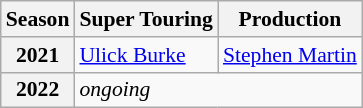<table class="wikitable" style="font-size: 90%">
<tr>
<th>Season</th>
<th>Super Touring</th>
<th>Production</th>
</tr>
<tr>
<th>2021</th>
<td><a href='#'>Ulick Burke</a></td>
<td><a href='#'>Stephen Martin</a></td>
</tr>
<tr>
<th>2022</th>
<td colspan = 3><em>ongoing</em></td>
</tr>
</table>
